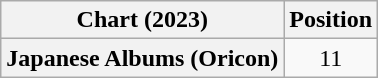<table class="wikitable plainrowheaders" style="text-align:center">
<tr>
<th scope="col">Chart (2023)</th>
<th scope="col">Position</th>
</tr>
<tr>
<th scope="row">Japanese Albums (Oricon)</th>
<td>11</td>
</tr>
</table>
